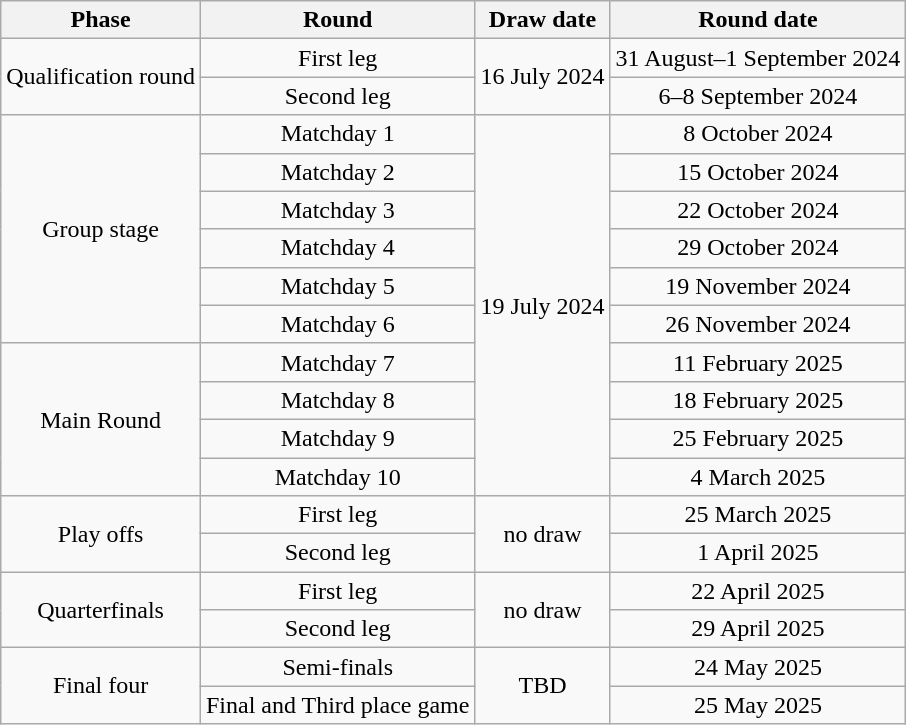<table class="wikitable" style="text-align:center">
<tr>
<th>Phase</th>
<th>Round</th>
<th>Draw date</th>
<th>Round date</th>
</tr>
<tr>
<td rowspan=2>Qualification round</td>
<td>First leg</td>
<td rowspan=2>16 July 2024</td>
<td>31 August–1 September 2024</td>
</tr>
<tr>
<td>Second leg</td>
<td>6–8 September 2024</td>
</tr>
<tr>
<td rowspan=6>Group stage</td>
<td>Matchday 1</td>
<td rowspan=10>19 July 2024</td>
<td>8 October 2024</td>
</tr>
<tr>
<td>Matchday 2</td>
<td>15 October 2024</td>
</tr>
<tr>
<td>Matchday 3</td>
<td>22 October 2024</td>
</tr>
<tr>
<td>Matchday 4</td>
<td>29 October 2024</td>
</tr>
<tr>
<td>Matchday 5</td>
<td>19 November 2024</td>
</tr>
<tr>
<td>Matchday 6</td>
<td>26 November 2024</td>
</tr>
<tr>
<td rowspan=4>Main Round</td>
<td>Matchday 7</td>
<td>11 February 2025</td>
</tr>
<tr>
<td>Matchday 8</td>
<td>18 February 2025</td>
</tr>
<tr>
<td>Matchday 9</td>
<td>25 February 2025</td>
</tr>
<tr>
<td>Matchday 10</td>
<td>4 March 2025</td>
</tr>
<tr>
<td rowspan=2>Play offs</td>
<td>First leg</td>
<td rowspan=2>no draw</td>
<td>25 March 2025</td>
</tr>
<tr>
<td>Second leg</td>
<td>1 April 2025</td>
</tr>
<tr>
<td rowspan=2>Quarterfinals</td>
<td>First leg</td>
<td rowspan=2>no draw</td>
<td>22 April 2025</td>
</tr>
<tr>
<td>Second leg</td>
<td>29 April 2025</td>
</tr>
<tr>
<td rowspan=2>Final four</td>
<td>Semi-finals</td>
<td rowspan=2>TBD</td>
<td>24 May 2025</td>
</tr>
<tr>
<td>Final and Third place game</td>
<td>25 May 2025</td>
</tr>
</table>
